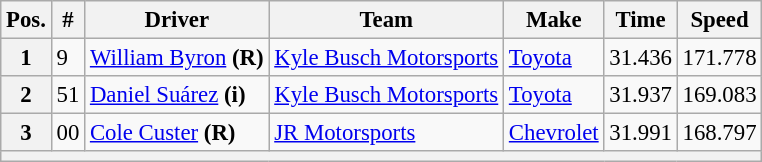<table class="wikitable" style="font-size:95%">
<tr>
<th>Pos.</th>
<th>#</th>
<th>Driver</th>
<th>Team</th>
<th>Make</th>
<th>Time</th>
<th>Speed</th>
</tr>
<tr>
<th>1</th>
<td>9</td>
<td><a href='#'>William Byron</a> <strong>(R)</strong></td>
<td><a href='#'>Kyle Busch Motorsports</a></td>
<td><a href='#'>Toyota</a></td>
<td>31.436</td>
<td>171.778</td>
</tr>
<tr>
<th>2</th>
<td>51</td>
<td><a href='#'>Daniel Suárez</a> <strong>(i)</strong></td>
<td><a href='#'>Kyle Busch Motorsports</a></td>
<td><a href='#'>Toyota</a></td>
<td>31.937</td>
<td>169.083</td>
</tr>
<tr>
<th>3</th>
<td>00</td>
<td><a href='#'>Cole Custer</a> <strong>(R)</strong></td>
<td><a href='#'>JR Motorsports</a></td>
<td><a href='#'>Chevrolet</a></td>
<td>31.991</td>
<td>168.797</td>
</tr>
<tr>
<th colspan="7"></th>
</tr>
</table>
